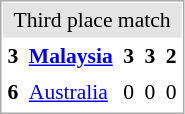<table cellspacing="1" cellpadding="3" style="border:1px solid #AAAAAA;font-size:90%">
<tr bgcolor="#E4E4E4">
<td colspan="5" style="text-align:center;">Third place match</td>
</tr>
<tr>
<td><strong>3</strong></td>
<td> <strong><a href='#'>Malaysia</a></strong></td>
<td><strong>3</strong></td>
<td><strong>3</strong></td>
<td><strong>2</strong></td>
</tr>
<tr>
<td><strong>6</strong></td>
<td> <a href='#'>Australia</a></td>
<td>0</td>
<td>0</td>
<td>0</td>
</tr>
<tr>
</tr>
</table>
